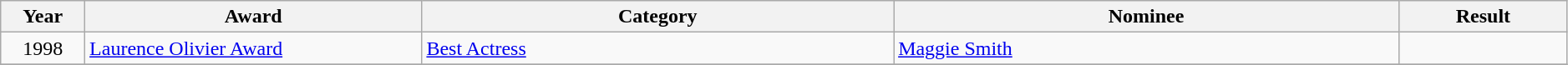<table class="wikitable unsortable" style="width: 99%;">
<tr>
<th scope="col" style="width:5%;">Year</th>
<th scope="col" style="width:20%;">Award</th>
<th scope="col" style="width:28%;">Category</th>
<th scope="col" style="width:30%;">Nominee</th>
<th scope="col" style="width:10%;">Result</th>
</tr>
<tr>
<td align="center", rowspan=1>1998</td>
<td><a href='#'>Laurence Olivier Award</a></td>
<td><a href='#'>Best Actress</a></td>
<td><a href='#'>Maggie Smith</a></td>
<td></td>
</tr>
<tr>
</tr>
</table>
